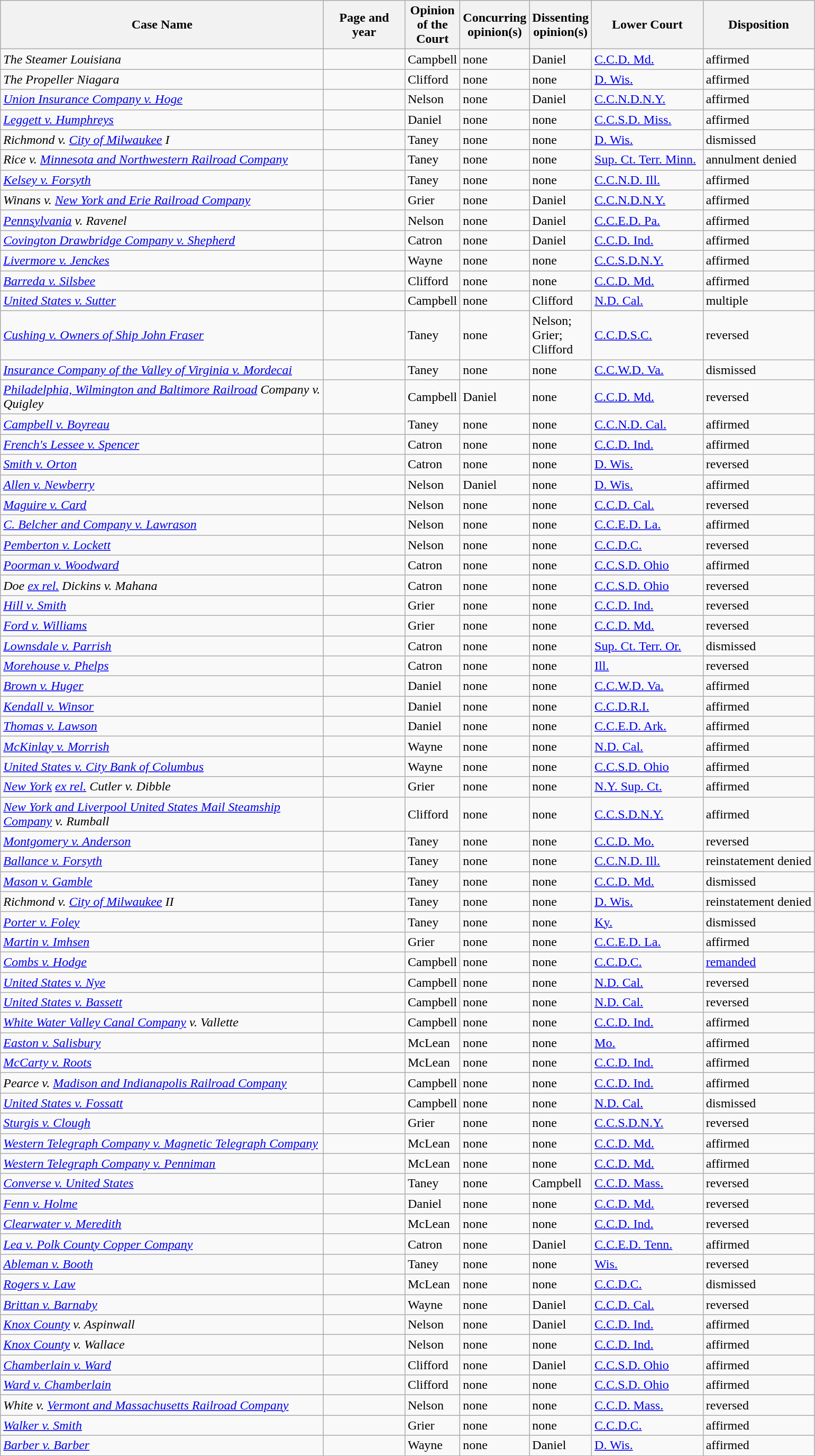<table class="wikitable sortable">
<tr>
<th scope="col" style="width: 400px;">Case Name</th>
<th scope="col" style="width: 95px;">Page and year</th>
<th scope="col" style="width: 10px;">Opinion of the Court</th>
<th scope="col" style="width: 10px;">Concurring opinion(s)</th>
<th scope="col" style="width: 10px;">Dissenting opinion(s)</th>
<th scope="col" style="width: 133px;">Lower Court</th>
<th scope="col" style="width: 133px;">Disposition</th>
</tr>
<tr>
<td><em>The Steamer Louisiana</em></td>
<td align="right"></td>
<td>Campbell</td>
<td>none</td>
<td>Daniel</td>
<td><a href='#'>C.C.D. Md.</a></td>
<td>affirmed</td>
</tr>
<tr>
<td><em>The Propeller Niagara</em></td>
<td align="right"></td>
<td>Clifford</td>
<td>none</td>
<td>none</td>
<td><a href='#'>D. Wis.</a></td>
<td>affirmed</td>
</tr>
<tr>
<td><em><a href='#'>Union Insurance Company v. Hoge</a></em></td>
<td align="right"></td>
<td>Nelson</td>
<td>none</td>
<td>Daniel</td>
<td><a href='#'>C.C.N.D.N.Y.</a></td>
<td>affirmed</td>
</tr>
<tr>
<td><em><a href='#'>Leggett v. Humphreys</a></em></td>
<td align="right"></td>
<td>Daniel</td>
<td>none</td>
<td>none</td>
<td><a href='#'>C.C.S.D. Miss.</a></td>
<td>affirmed</td>
</tr>
<tr>
<td><em>Richmond v. <a href='#'>City of Milwaukee</a> I</em></td>
<td align="right"></td>
<td>Taney</td>
<td>none</td>
<td>none</td>
<td><a href='#'>D. Wis.</a></td>
<td>dismissed</td>
</tr>
<tr>
<td><em>Rice v. <a href='#'>Minnesota and Northwestern Railroad Company</a></em></td>
<td align="right"></td>
<td>Taney</td>
<td>none</td>
<td>none</td>
<td><a href='#'>Sup. Ct. Terr. Minn.</a></td>
<td>annulment denied</td>
</tr>
<tr>
<td><em><a href='#'>Kelsey v. Forsyth</a></em></td>
<td align="right"></td>
<td>Taney</td>
<td>none</td>
<td>none</td>
<td><a href='#'>C.C.N.D. Ill.</a></td>
<td>affirmed</td>
</tr>
<tr>
<td><em>Winans v. <a href='#'>New York and Erie Railroad Company</a></em></td>
<td align="right"></td>
<td>Grier</td>
<td>none</td>
<td>Daniel</td>
<td><a href='#'>C.C.N.D.N.Y.</a></td>
<td>affirmed</td>
</tr>
<tr>
<td><em><a href='#'>Pennsylvania</a> v. Ravenel</em></td>
<td align="right"></td>
<td>Nelson</td>
<td>none</td>
<td>Daniel</td>
<td><a href='#'>C.C.E.D. Pa.</a></td>
<td>affirmed</td>
</tr>
<tr>
<td><em><a href='#'>Covington Drawbridge Company v. Shepherd</a></em></td>
<td align="right"></td>
<td>Catron</td>
<td>none</td>
<td>Daniel</td>
<td><a href='#'>C.C.D. Ind.</a></td>
<td>affirmed</td>
</tr>
<tr>
<td><em><a href='#'>Livermore v. Jenckes</a></em></td>
<td align="right"></td>
<td>Wayne</td>
<td>none</td>
<td>none</td>
<td><a href='#'>C.C.S.D.N.Y.</a></td>
<td>affirmed</td>
</tr>
<tr>
<td><em><a href='#'>Barreda v. Silsbee</a></em></td>
<td align="right"></td>
<td>Clifford</td>
<td>none</td>
<td>none</td>
<td><a href='#'>C.C.D. Md.</a></td>
<td>affirmed</td>
</tr>
<tr>
<td><em><a href='#'>United States v. Sutter</a></em></td>
<td align="right"></td>
<td>Campbell</td>
<td>none</td>
<td>Clifford</td>
<td><a href='#'>N.D. Cal.</a></td>
<td>multiple</td>
</tr>
<tr>
<td><em><a href='#'>Cushing v. Owners of Ship John Fraser</a></em></td>
<td align="right"></td>
<td>Taney</td>
<td>none</td>
<td>Nelson; Grier; Clifford</td>
<td><a href='#'>C.C.D.S.C.</a></td>
<td>reversed</td>
</tr>
<tr>
<td><em><a href='#'>Insurance Company of the Valley of Virginia v. Mordecai</a></em></td>
<td align="right"></td>
<td>Taney</td>
<td>none</td>
<td>none</td>
<td><a href='#'>C.C.W.D. Va.</a></td>
<td>dismissed</td>
</tr>
<tr>
<td><em><a href='#'>Philadelphia, Wilmington and Baltimore Railroad</a> Company v. Quigley</em></td>
<td align="right"></td>
<td>Campbell</td>
<td>Daniel</td>
<td>none</td>
<td><a href='#'>C.C.D. Md.</a></td>
<td>reversed</td>
</tr>
<tr>
<td><em><a href='#'>Campbell v. Boyreau</a></em></td>
<td align="right"></td>
<td>Taney</td>
<td>none</td>
<td>none</td>
<td><a href='#'>C.C.N.D. Cal.</a></td>
<td>affirmed</td>
</tr>
<tr>
<td><em><a href='#'>French's Lessee v. Spencer</a></em></td>
<td align="right"></td>
<td>Catron</td>
<td>none</td>
<td>none</td>
<td><a href='#'>C.C.D. Ind.</a></td>
<td>affirmed</td>
</tr>
<tr>
<td><em><a href='#'>Smith v. Orton</a></em></td>
<td align="right"></td>
<td>Catron</td>
<td>none</td>
<td>none</td>
<td><a href='#'>D. Wis.</a></td>
<td>reversed</td>
</tr>
<tr>
<td><em><a href='#'>Allen v. Newberry</a></em></td>
<td align="right"></td>
<td>Nelson</td>
<td>Daniel</td>
<td>none</td>
<td><a href='#'>D. Wis.</a></td>
<td>affirmed</td>
</tr>
<tr>
<td><em><a href='#'>Maguire v. Card</a></em></td>
<td align="right"></td>
<td>Nelson</td>
<td>none</td>
<td>none</td>
<td><a href='#'>C.C.D. Cal.</a></td>
<td>reversed</td>
</tr>
<tr>
<td><em><a href='#'>C. Belcher and Company v. Lawrason</a></em></td>
<td align="right"></td>
<td>Nelson</td>
<td>none</td>
<td>none</td>
<td><a href='#'>C.C.E.D. La.</a></td>
<td>affirmed</td>
</tr>
<tr>
<td><em><a href='#'>Pemberton v. Lockett</a></em></td>
<td align="right"></td>
<td>Nelson</td>
<td>none</td>
<td>none</td>
<td><a href='#'>C.C.D.C.</a></td>
<td>reversed</td>
</tr>
<tr>
<td><em><a href='#'>Poorman v. Woodward</a></em></td>
<td align="right"></td>
<td>Catron</td>
<td>none</td>
<td>none</td>
<td><a href='#'>C.C.S.D. Ohio</a></td>
<td>affirmed</td>
</tr>
<tr>
<td><em>Doe <a href='#'>ex rel.</a> Dickins v. Mahana</em></td>
<td align="right"></td>
<td>Catron</td>
<td>none</td>
<td>none</td>
<td><a href='#'>C.C.S.D. Ohio</a></td>
<td>reversed</td>
</tr>
<tr>
<td><em><a href='#'>Hill v. Smith</a></em></td>
<td align="right"></td>
<td>Grier</td>
<td>none</td>
<td>none</td>
<td><a href='#'>C.C.D. Ind.</a></td>
<td>reversed</td>
</tr>
<tr>
<td><em><a href='#'>Ford v. Williams</a></em></td>
<td align="right"></td>
<td>Grier</td>
<td>none</td>
<td>none</td>
<td><a href='#'>C.C.D. Md.</a></td>
<td>reversed</td>
</tr>
<tr>
<td><em><a href='#'>Lownsdale v. Parrish</a></em></td>
<td align="right"></td>
<td>Catron</td>
<td>none</td>
<td>none</td>
<td><a href='#'>Sup. Ct. Terr. Or.</a></td>
<td>dismissed</td>
</tr>
<tr>
<td><em><a href='#'>Morehouse v. Phelps</a></em></td>
<td align="right"></td>
<td>Catron</td>
<td>none</td>
<td>none</td>
<td><a href='#'>Ill.</a></td>
<td>reversed</td>
</tr>
<tr>
<td><em><a href='#'>Brown v. Huger</a></em></td>
<td align="right"></td>
<td>Daniel</td>
<td>none</td>
<td>none</td>
<td><a href='#'>C.C.W.D. Va.</a></td>
<td>affirmed</td>
</tr>
<tr>
<td><em><a href='#'>Kendall v. Winsor</a></em></td>
<td align="right"></td>
<td>Daniel</td>
<td>none</td>
<td>none</td>
<td><a href='#'>C.C.D.R.I.</a></td>
<td>affirmed</td>
</tr>
<tr>
<td><em><a href='#'>Thomas v. Lawson</a></em></td>
<td align="right"></td>
<td>Daniel</td>
<td>none</td>
<td>none</td>
<td><a href='#'>C.C.E.D. Ark.</a></td>
<td>affirmed</td>
</tr>
<tr>
<td><em><a href='#'>McKinlay v. Morrish</a></em></td>
<td align="right"></td>
<td>Wayne</td>
<td>none</td>
<td>none</td>
<td><a href='#'>N.D. Cal.</a></td>
<td>affirmed</td>
</tr>
<tr>
<td><em><a href='#'>United States v. City Bank of Columbus</a></em></td>
<td align="right"></td>
<td>Wayne</td>
<td>none</td>
<td>none</td>
<td><a href='#'>C.C.S.D. Ohio</a></td>
<td>affirmed</td>
</tr>
<tr>
<td><em><a href='#'>New York</a> <a href='#'>ex rel.</a> Cutler v. Dibble</em></td>
<td align="right"></td>
<td>Grier</td>
<td>none</td>
<td>none</td>
<td><a href='#'>N.Y. Sup. Ct.</a></td>
<td>affirmed</td>
</tr>
<tr>
<td><em><a href='#'>New York and Liverpool United States Mail Steamship Company</a> v. Rumball</em></td>
<td align="right"></td>
<td>Clifford</td>
<td>none</td>
<td>none</td>
<td><a href='#'>C.C.S.D.N.Y.</a></td>
<td>affirmed</td>
</tr>
<tr>
<td><em><a href='#'>Montgomery v. Anderson</a></em></td>
<td align="right"></td>
<td>Taney</td>
<td>none</td>
<td>none</td>
<td><a href='#'>C.C.D. Mo.</a></td>
<td>reversed</td>
</tr>
<tr>
<td><em><a href='#'>Ballance v. Forsyth</a></em></td>
<td align="right"></td>
<td>Taney</td>
<td>none</td>
<td>none</td>
<td><a href='#'>C.C.N.D. Ill.</a></td>
<td>reinstatement denied</td>
</tr>
<tr>
<td><em><a href='#'>Mason v. Gamble</a></em></td>
<td align="right"></td>
<td>Taney</td>
<td>none</td>
<td>none</td>
<td><a href='#'>C.C.D. Md.</a></td>
<td>dismissed</td>
</tr>
<tr>
<td><em>Richmond v. <a href='#'>City of Milwaukee</a> II</em></td>
<td align="right"></td>
<td>Taney</td>
<td>none</td>
<td>none</td>
<td><a href='#'>D. Wis.</a></td>
<td>reinstatement denied</td>
</tr>
<tr>
<td><em><a href='#'>Porter v. Foley</a></em></td>
<td align="right"></td>
<td>Taney</td>
<td>none</td>
<td>none</td>
<td><a href='#'>Ky.</a></td>
<td>dismissed</td>
</tr>
<tr>
<td><em><a href='#'>Martin v. Imhsen</a></em></td>
<td align="right"></td>
<td>Grier</td>
<td>none</td>
<td>none</td>
<td><a href='#'>C.C.E.D. La.</a></td>
<td>affirmed</td>
</tr>
<tr>
<td><em><a href='#'>Combs v. Hodge</a></em></td>
<td align="right"></td>
<td>Campbell</td>
<td>none</td>
<td>none</td>
<td><a href='#'>C.C.D.C.</a></td>
<td><a href='#'>remanded</a></td>
</tr>
<tr>
<td><em><a href='#'>United States v. Nye</a></em></td>
<td align="right"></td>
<td>Campbell</td>
<td>none</td>
<td>none</td>
<td><a href='#'>N.D. Cal.</a></td>
<td>reversed</td>
</tr>
<tr>
<td><em><a href='#'>United States v. Bassett</a></em></td>
<td align="right"></td>
<td>Campbell</td>
<td>none</td>
<td>none</td>
<td><a href='#'>N.D. Cal.</a></td>
<td>reversed</td>
</tr>
<tr>
<td><em><a href='#'>White Water Valley Canal Company</a> v. Vallette</em></td>
<td align="right"></td>
<td>Campbell</td>
<td>none</td>
<td>none</td>
<td><a href='#'>C.C.D. Ind.</a></td>
<td>affirmed</td>
</tr>
<tr>
<td><em><a href='#'>Easton v. Salisbury</a></em></td>
<td align="right"></td>
<td>McLean</td>
<td>none</td>
<td>none</td>
<td><a href='#'>Mo.</a></td>
<td>affirmed</td>
</tr>
<tr>
<td><em><a href='#'>McCarty v. Roots</a></em></td>
<td align="right"></td>
<td>McLean</td>
<td>none</td>
<td>none</td>
<td><a href='#'>C.C.D. Ind.</a></td>
<td>affirmed</td>
</tr>
<tr>
<td><em>Pearce v. <a href='#'>Madison and Indianapolis Railroad Company</a></em></td>
<td align="right"></td>
<td>Campbell</td>
<td>none</td>
<td>none</td>
<td><a href='#'>C.C.D. Ind.</a></td>
<td>affirmed</td>
</tr>
<tr>
<td><em><a href='#'>United States v. Fossatt</a></em></td>
<td align="right"></td>
<td>Campbell</td>
<td>none</td>
<td>none</td>
<td><a href='#'>N.D. Cal.</a></td>
<td>dismissed</td>
</tr>
<tr>
<td><em><a href='#'>Sturgis v. Clough</a></em></td>
<td align="right"></td>
<td>Grier</td>
<td>none</td>
<td>none</td>
<td><a href='#'>C.C.S.D.N.Y.</a></td>
<td>reversed</td>
</tr>
<tr>
<td><em><a href='#'>Western Telegraph Company v. Magnetic Telegraph Company</a></em></td>
<td align="right"></td>
<td>McLean</td>
<td>none</td>
<td>none</td>
<td><a href='#'>C.C.D. Md.</a></td>
<td>affirmed</td>
</tr>
<tr>
<td><em><a href='#'>Western Telegraph Company v. Penniman</a></em></td>
<td align="right"></td>
<td>McLean</td>
<td>none</td>
<td>none</td>
<td><a href='#'>C.C.D. Md.</a></td>
<td>affirmed</td>
</tr>
<tr>
<td><em><a href='#'>Converse v. United States</a></em></td>
<td align="right"></td>
<td>Taney</td>
<td>none</td>
<td>Campbell</td>
<td><a href='#'>C.C.D. Mass.</a></td>
<td>reversed</td>
</tr>
<tr>
<td><em><a href='#'>Fenn v. Holme</a></em></td>
<td align="right"></td>
<td>Daniel</td>
<td>none</td>
<td>none</td>
<td><a href='#'>C.C.D. Md.</a></td>
<td>reversed</td>
</tr>
<tr>
<td><em><a href='#'>Clearwater v. Meredith</a></em></td>
<td align="right"></td>
<td>McLean</td>
<td>none</td>
<td>none</td>
<td><a href='#'>C.C.D. Ind.</a></td>
<td>reversed</td>
</tr>
<tr>
<td><em><a href='#'>Lea v. Polk County Copper Company</a></em></td>
<td align="right"></td>
<td>Catron</td>
<td>none</td>
<td>Daniel</td>
<td><a href='#'>C.C.E.D. Tenn.</a></td>
<td>affirmed</td>
</tr>
<tr>
<td><em><a href='#'>Ableman v. Booth</a></em></td>
<td align="right"></td>
<td>Taney</td>
<td>none</td>
<td>none</td>
<td><a href='#'>Wis.</a></td>
<td>reversed</td>
</tr>
<tr>
<td><em><a href='#'>Rogers v. Law</a></em></td>
<td align="right"></td>
<td>McLean</td>
<td>none</td>
<td>none</td>
<td><a href='#'>C.C.D.C.</a></td>
<td>dismissed</td>
</tr>
<tr>
<td><em><a href='#'>Brittan v. Barnaby</a></em></td>
<td align="right"></td>
<td>Wayne</td>
<td>none</td>
<td>Daniel</td>
<td><a href='#'>C.C.D. Cal.</a></td>
<td>reversed</td>
</tr>
<tr>
<td><em><a href='#'>Knox County</a> v. Aspinwall</em></td>
<td align="right"></td>
<td>Nelson</td>
<td>none</td>
<td>Daniel</td>
<td><a href='#'>C.C.D. Ind.</a></td>
<td>affirmed</td>
</tr>
<tr>
<td><em><a href='#'>Knox County</a> v. Wallace</em></td>
<td align="right"></td>
<td>Nelson</td>
<td>none</td>
<td>none</td>
<td><a href='#'>C.C.D. Ind.</a></td>
<td>affirmed</td>
</tr>
<tr>
<td><em><a href='#'>Chamberlain v. Ward</a></em></td>
<td align="right"></td>
<td>Clifford</td>
<td>none</td>
<td>Daniel</td>
<td><a href='#'>C.C.S.D. Ohio</a></td>
<td>affirmed</td>
</tr>
<tr>
<td><em><a href='#'>Ward v. Chamberlain</a></em></td>
<td align="right"></td>
<td>Clifford</td>
<td>none</td>
<td>none</td>
<td><a href='#'>C.C.S.D. Ohio</a></td>
<td>affirmed</td>
</tr>
<tr>
<td><em>White v. <a href='#'>Vermont and Massachusetts Railroad Company</a></em></td>
<td align="right"></td>
<td>Nelson</td>
<td>none</td>
<td>none</td>
<td><a href='#'>C.C.D. Mass.</a></td>
<td>reversed</td>
</tr>
<tr>
<td><em><a href='#'>Walker v. Smith</a></em></td>
<td align="right"></td>
<td>Grier</td>
<td>none</td>
<td>none</td>
<td><a href='#'>C.C.D.C.</a></td>
<td>affirmed</td>
</tr>
<tr>
<td><em><a href='#'>Barber v. Barber</a></em></td>
<td align="right"></td>
<td>Wayne</td>
<td>none</td>
<td>Daniel</td>
<td><a href='#'>D. Wis.</a></td>
<td>affirmed</td>
</tr>
<tr>
</tr>
</table>
